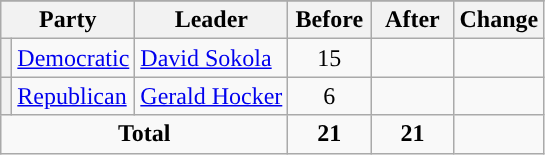<table class="wikitable" style="text-align:center;">
<tr>
</tr>
<tr>
<th colspan="2">Party</th>
<th>Leader</th>
<th style="width:3em">Before</th>
<th style="width:3em">After</th>
<th style="width:3em">Change</th>
</tr>
<tr>
<th style="background-color:"></th>
<td style="text-align:left;"><a href='#'>Democratic</a></td>
<td style="text-align:left;"><a href='#'>David Sokola</a></td>
<td>15</td>
<td></td>
<td></td>
</tr>
<tr>
<th style="background-color:"></th>
<td style="text-align:left;"><a href='#'>Republican</a></td>
<td style="text-align:left;"><a href='#'>Gerald Hocker</a></td>
<td>6</td>
<td></td>
<td></td>
</tr>
<tr>
<td colspan="3"><strong>Total</strong></td>
<td><strong>21</strong></td>
<td><strong>21</strong></td>
<td></td>
</tr>
</table>
